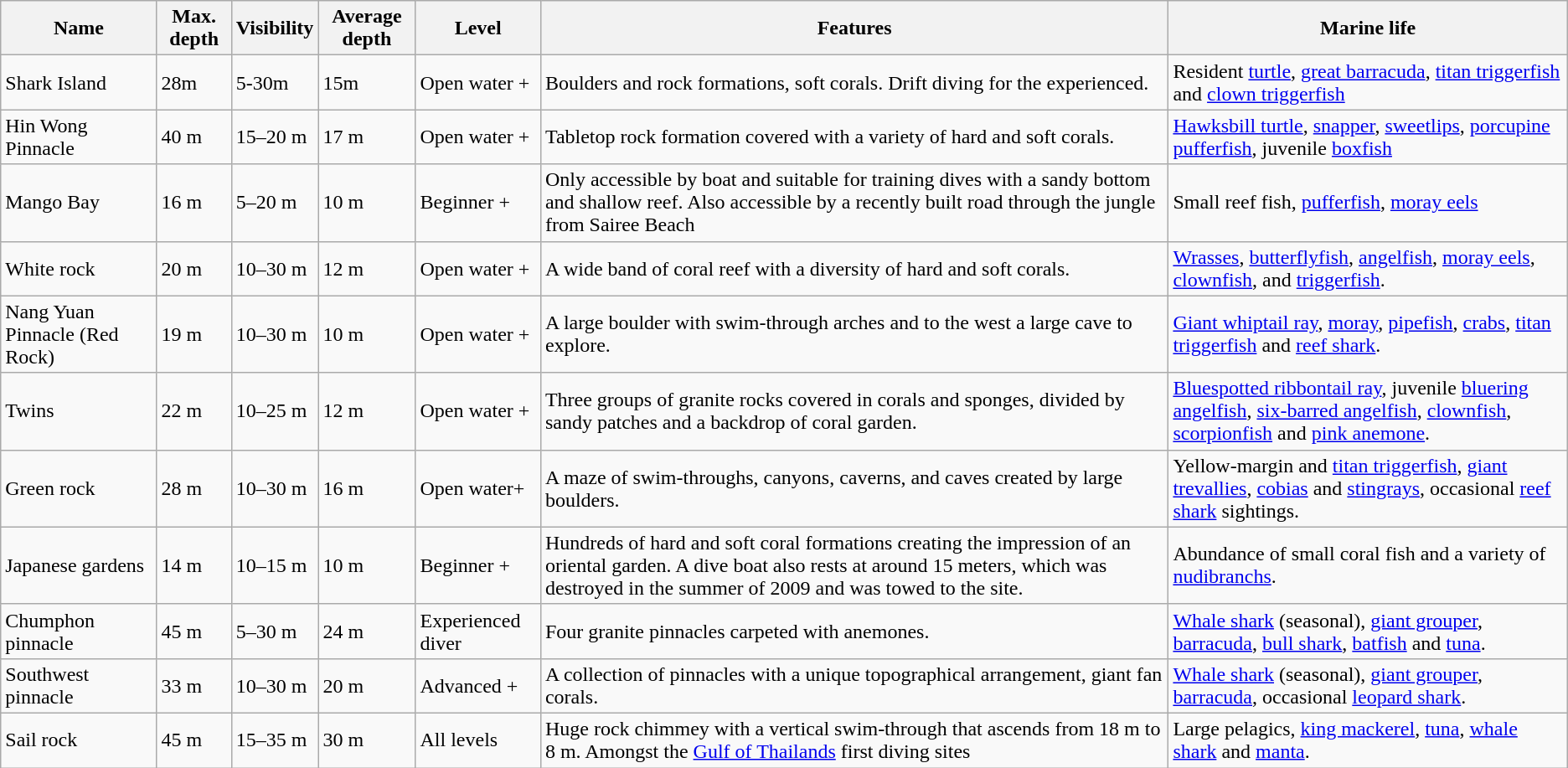<table class=wikitable>
<tr>
<th>Name</th>
<th>Max. depth</th>
<th>Visibility</th>
<th>Average depth</th>
<th>Level</th>
<th>Features</th>
<th>Marine life</th>
</tr>
<tr>
<td>Shark Island</td>
<td>28m</td>
<td>5-30m</td>
<td>15m</td>
<td>Open water +</td>
<td>Boulders and rock formations, soft corals. Drift diving for the experienced.</td>
<td>Resident <a href='#'>turtle</a>, <a href='#'>great barracuda</a>, <a href='#'>titan triggerfish</a> and <a href='#'>clown triggerfish</a></td>
</tr>
<tr>
<td>Hin Wong Pinnacle</td>
<td>40 m</td>
<td>15–20 m</td>
<td>17 m</td>
<td>Open water +</td>
<td>Tabletop rock formation covered with a variety of hard and soft corals.</td>
<td><a href='#'>Hawksbill turtle</a>, <a href='#'>snapper</a>, <a href='#'>sweetlips</a>, <a href='#'>porcupine pufferfish</a>, juvenile <a href='#'>boxfish</a></td>
</tr>
<tr>
<td>Mango Bay</td>
<td>16 m</td>
<td>5–20 m</td>
<td>10 m</td>
<td>Beginner +</td>
<td>Only accessible by boat and suitable for training dives with a sandy bottom and shallow reef. Also accessible by a recently built road through the jungle from Sairee Beach</td>
<td>Small reef fish, <a href='#'>pufferfish</a>, <a href='#'>moray eels</a></td>
</tr>
<tr>
<td>White rock</td>
<td>20 m</td>
<td>10–30 m</td>
<td>12 m</td>
<td>Open water +</td>
<td>A wide band of coral reef with a diversity of hard and soft corals.</td>
<td><a href='#'>Wrasses</a>, <a href='#'>butterflyfish</a>, <a href='#'>angelfish</a>, <a href='#'>moray eels</a>, <a href='#'>clownfish</a>, and <a href='#'>triggerfish</a>.</td>
</tr>
<tr>
<td>Nang Yuan Pinnacle (Red Rock)</td>
<td>19 m</td>
<td>10–30 m</td>
<td>10 m</td>
<td>Open water +</td>
<td>A large boulder with swim-through arches and to the west a large cave to explore.</td>
<td><a href='#'>Giant whiptail ray</a>, <a href='#'>moray</a>, <a href='#'>pipefish</a>, <a href='#'>crabs</a>, <a href='#'>titan triggerfish</a> and <a href='#'>reef shark</a>.</td>
</tr>
<tr>
<td>Twins</td>
<td>22 m</td>
<td>10–25 m</td>
<td>12 m</td>
<td>Open water +</td>
<td>Three groups of granite rocks covered in corals and sponges, divided by sandy patches and a backdrop of coral garden.</td>
<td><a href='#'>Bluespotted ribbontail ray</a>, juvenile <a href='#'>bluering angelfish</a>, <a href='#'>six-barred angelfish</a>, <a href='#'>clownfish</a>, <a href='#'>scorpionfish</a> and <a href='#'>pink anemone</a>.</td>
</tr>
<tr>
<td>Green rock</td>
<td>28 m</td>
<td>10–30 m</td>
<td>16 m</td>
<td>Open water+</td>
<td>A maze of swim-throughs, canyons, caverns, and caves created by large boulders.</td>
<td>Yellow-margin and <a href='#'>titan triggerfish</a>, <a href='#'>giant trevallies</a>, <a href='#'>cobias</a> and <a href='#'>stingrays</a>, occasional <a href='#'>reef shark</a> sightings.</td>
</tr>
<tr>
<td>Japanese gardens</td>
<td>14 m</td>
<td>10–15 m</td>
<td>10 m</td>
<td>Beginner +</td>
<td>Hundreds of hard and soft coral formations creating the impression of an oriental garden. A dive boat also rests at around 15 meters, which was destroyed in the summer of 2009 and was towed to the site.</td>
<td>Abundance of small coral fish and a variety of <a href='#'>nudibranchs</a>.</td>
</tr>
<tr>
<td>Chumphon pinnacle</td>
<td>45 m</td>
<td>5–30 m</td>
<td>24 m</td>
<td>Experienced diver</td>
<td>Four granite pinnacles carpeted with anemones.</td>
<td><a href='#'>Whale shark</a> (seasonal), <a href='#'>giant grouper</a>, <a href='#'>barracuda</a>, <a href='#'>bull shark</a>, <a href='#'>batfish</a> and <a href='#'>tuna</a>.</td>
</tr>
<tr>
<td>Southwest pinnacle</td>
<td>33 m</td>
<td>10–30 m</td>
<td>20 m</td>
<td>Advanced +</td>
<td>A collection of pinnacles with a unique topographical arrangement, giant fan corals.</td>
<td><a href='#'>Whale shark</a> (seasonal), <a href='#'>giant grouper</a>, <a href='#'>barracuda</a>, occasional <a href='#'>leopard shark</a>.</td>
</tr>
<tr>
<td>Sail rock</td>
<td>45 m</td>
<td>15–35 m</td>
<td>30 m</td>
<td>All levels</td>
<td>Huge rock chimmey with a vertical swim-through that ascends from 18 m to 8 m. Amongst the <a href='#'>Gulf of Thailands</a> first diving sites</td>
<td>Large pelagics, <a href='#'>king mackerel</a>, <a href='#'>tuna</a>, <a href='#'>whale shark</a> and <a href='#'>manta</a>.</td>
</tr>
</table>
